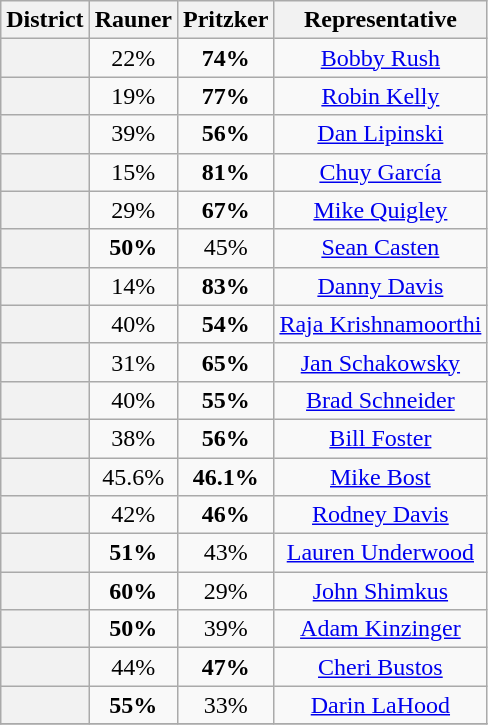<table class=wikitable>
<tr>
<th>District</th>
<th>Rauner</th>
<th>Pritzker</th>
<th>Representative</th>
</tr>
<tr align=center>
<th></th>
<td>22%</td>
<td><strong>74%</strong></td>
<td><a href='#'>Bobby Rush</a></td>
</tr>
<tr align=center>
<th></th>
<td>19%</td>
<td><strong>77%</strong></td>
<td><a href='#'>Robin Kelly</a></td>
</tr>
<tr align=center>
<th></th>
<td>39%</td>
<td><strong>56%</strong></td>
<td><a href='#'>Dan Lipinski</a></td>
</tr>
<tr align=center>
<th></th>
<td>15%</td>
<td><strong>81%</strong></td>
<td><a href='#'>Chuy García</a></td>
</tr>
<tr align=center>
<th></th>
<td>29%</td>
<td><strong>67%</strong></td>
<td><a href='#'>Mike Quigley</a></td>
</tr>
<tr align=center>
<th></th>
<td><strong>50%</strong></td>
<td>45%</td>
<td><a href='#'>Sean Casten</a></td>
</tr>
<tr align=center>
<th></th>
<td>14%</td>
<td><strong>83%</strong></td>
<td><a href='#'>Danny Davis</a></td>
</tr>
<tr align=center>
<th></th>
<td>40%</td>
<td><strong>54%</strong></td>
<td><a href='#'>Raja Krishnamoorthi</a></td>
</tr>
<tr align=center>
<th></th>
<td>31%</td>
<td><strong>65%</strong></td>
<td><a href='#'>Jan Schakowsky</a></td>
</tr>
<tr align=center>
<th></th>
<td>40%</td>
<td><strong>55%</strong></td>
<td><a href='#'>Brad Schneider</a></td>
</tr>
<tr align=center>
<th></th>
<td>38%</td>
<td><strong>56%</strong></td>
<td><a href='#'>Bill Foster</a></td>
</tr>
<tr align=center>
<th></th>
<td>45.6%</td>
<td><strong>46.1%</strong></td>
<td><a href='#'>Mike Bost</a></td>
</tr>
<tr align=center>
<th></th>
<td>42%</td>
<td><strong>46%</strong></td>
<td><a href='#'>Rodney Davis</a></td>
</tr>
<tr align=center>
<th></th>
<td><strong>51%</strong></td>
<td>43%</td>
<td><a href='#'>Lauren Underwood</a></td>
</tr>
<tr align=center>
<th></th>
<td><strong>60%</strong></td>
<td>29%</td>
<td><a href='#'>John Shimkus</a></td>
</tr>
<tr align=center>
<th></th>
<td><strong>50%</strong></td>
<td>39%</td>
<td><a href='#'>Adam Kinzinger</a></td>
</tr>
<tr align=center>
<th></th>
<td>44%</td>
<td><strong>47%</strong></td>
<td><a href='#'>Cheri Bustos</a></td>
</tr>
<tr align=center>
<th></th>
<td><strong>55%</strong></td>
<td>33%</td>
<td><a href='#'>Darin LaHood</a></td>
</tr>
<tr align=center>
</tr>
</table>
